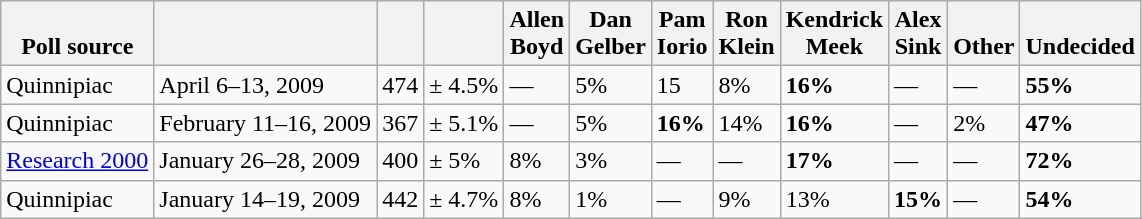<table class="wikitable">
<tr valign= bottom>
<th>Poll source</th>
<th></th>
<th></th>
<th></th>
<th>Allen<br>Boyd</th>
<th>Dan<br>Gelber</th>
<th>Pam<br>Iorio</th>
<th>Ron<br>Klein</th>
<th>Kendrick<br>Meek</th>
<th>Alex<br>Sink</th>
<th>Other</th>
<th>Undecided</th>
</tr>
<tr>
<td>Quinnipiac</td>
<td>April 6–13, 2009</td>
<td>474</td>
<td>± 4.5%</td>
<td>—</td>
<td>5%</td>
<td>15</td>
<td>8%</td>
<td><strong>16%</strong></td>
<td>—</td>
<td>—</td>
<td><strong>55%</strong></td>
</tr>
<tr>
<td>Quinnipiac</td>
<td>February 11–16, 2009</td>
<td>367</td>
<td>± 5.1%</td>
<td>—</td>
<td>5%</td>
<td><strong>16%</strong></td>
<td>14%</td>
<td><strong>16%</strong></td>
<td>—</td>
<td>2%</td>
<td><strong>47%</strong></td>
</tr>
<tr>
<td><a href='#'>Research 2000</a></td>
<td>January 26–28, 2009</td>
<td>400</td>
<td>± 5%</td>
<td>8%</td>
<td>3%</td>
<td>—</td>
<td>—</td>
<td><strong>17%</strong></td>
<td>—</td>
<td>—</td>
<td><strong>72%</strong></td>
</tr>
<tr>
<td>Quinnipiac</td>
<td>January 14–19, 2009</td>
<td>442</td>
<td>± 4.7%</td>
<td>8%</td>
<td>1%</td>
<td>—</td>
<td>9%</td>
<td>13%</td>
<td><strong>15%</strong></td>
<td>—</td>
<td><strong>54%</strong></td>
</tr>
</table>
